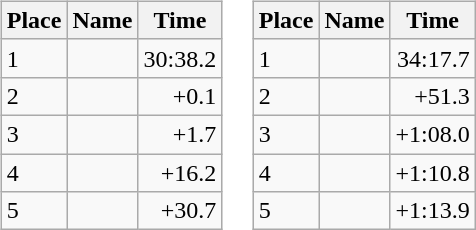<table border="0">
<tr>
<td valign="top"><br><table class="wikitable">
<tr>
<th>Place</th>
<th>Name</th>
<th>Time</th>
</tr>
<tr>
<td>1</td>
<td></td>
<td align="right">30:38.2</td>
</tr>
<tr>
<td>2</td>
<td></td>
<td align="right">+0.1</td>
</tr>
<tr>
<td>3</td>
<td></td>
<td align="right">+1.7</td>
</tr>
<tr>
<td>4</td>
<td></td>
<td align="right">+16.2</td>
</tr>
<tr>
<td>5</td>
<td></td>
<td align="right">+30.7</td>
</tr>
</table>
</td>
<td valign="top"><br><table class="wikitable">
<tr>
<th>Place</th>
<th>Name</th>
<th>Time</th>
</tr>
<tr>
<td>1</td>
<td></td>
<td align="right">34:17.7</td>
</tr>
<tr>
<td>2</td>
<td></td>
<td align="right">+51.3</td>
</tr>
<tr>
<td>3</td>
<td></td>
<td align="right">+1:08.0</td>
</tr>
<tr>
<td>4</td>
<td></td>
<td align="right">+1:10.8</td>
</tr>
<tr>
<td>5</td>
<td></td>
<td align="right">+1:13.9</td>
</tr>
</table>
</td>
</tr>
</table>
